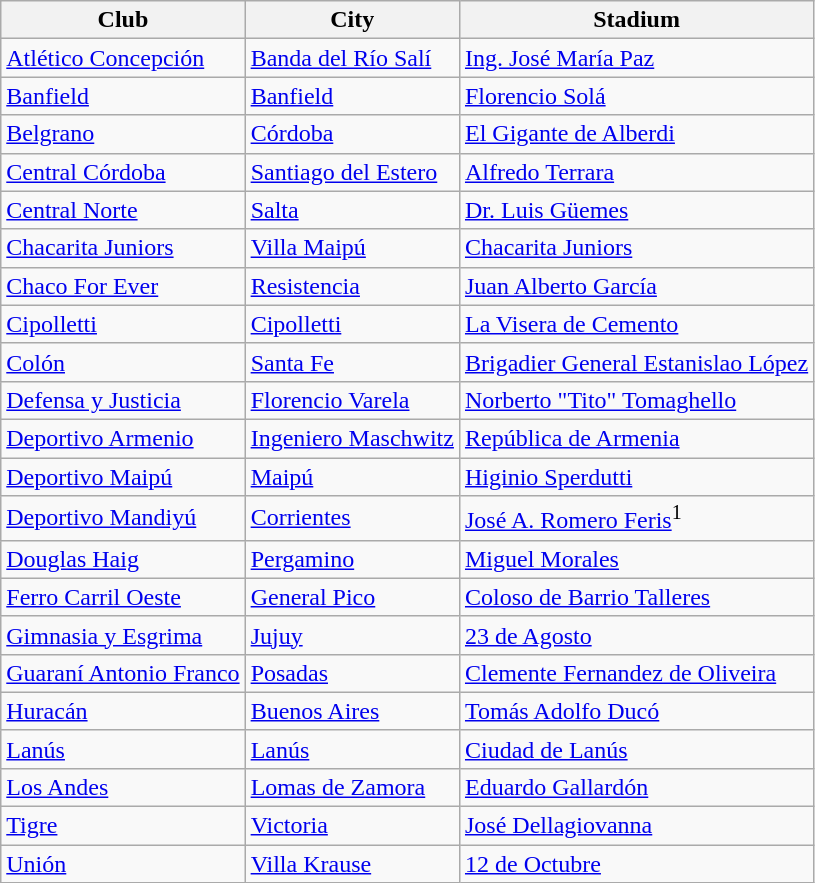<table class="wikitable sortable">
<tr>
<th>Club</th>
<th>City</th>
<th>Stadium</th>
</tr>
<tr>
<td><a href='#'>Atlético Concepción</a></td>
<td><a href='#'>Banda del Río Salí</a></td>
<td><a href='#'>Ing. José María Paz</a></td>
</tr>
<tr>
<td><a href='#'>Banfield</a></td>
<td><a href='#'>Banfield</a></td>
<td><a href='#'>Florencio Solá</a></td>
</tr>
<tr>
<td><a href='#'>Belgrano</a></td>
<td><a href='#'>Córdoba</a></td>
<td><a href='#'>El Gigante de Alberdi</a></td>
</tr>
<tr>
<td><a href='#'>Central Córdoba</a></td>
<td><a href='#'>Santiago del Estero</a></td>
<td><a href='#'>Alfredo Terrara</a></td>
</tr>
<tr>
<td><a href='#'>Central Norte</a></td>
<td><a href='#'>Salta</a></td>
<td><a href='#'>Dr. Luis Güemes</a></td>
</tr>
<tr>
<td><a href='#'>Chacarita Juniors</a></td>
<td><a href='#'>Villa Maipú</a></td>
<td><a href='#'>Chacarita Juniors</a></td>
</tr>
<tr>
<td><a href='#'>Chaco For Ever</a></td>
<td><a href='#'>Resistencia</a></td>
<td><a href='#'>Juan Alberto García</a></td>
</tr>
<tr>
<td><a href='#'>Cipolletti</a></td>
<td><a href='#'>Cipolletti</a></td>
<td><a href='#'>La Visera de Cemento</a></td>
</tr>
<tr>
<td><a href='#'>Colón</a></td>
<td><a href='#'>Santa Fe</a></td>
<td><a href='#'>Brigadier General Estanislao López</a></td>
</tr>
<tr>
<td><a href='#'>Defensa y Justicia</a></td>
<td><a href='#'>Florencio Varela</a></td>
<td><a href='#'>Norberto "Tito" Tomaghello</a></td>
</tr>
<tr>
<td><a href='#'>Deportivo Armenio</a></td>
<td><a href='#'>Ingeniero Maschwitz</a></td>
<td><a href='#'>República de Armenia</a></td>
</tr>
<tr>
<td><a href='#'>Deportivo Maipú</a></td>
<td><a href='#'>Maipú</a></td>
<td><a href='#'>Higinio Sperdutti</a></td>
</tr>
<tr>
<td><a href='#'>Deportivo Mandiyú</a></td>
<td><a href='#'>Corrientes</a></td>
<td><a href='#'>José A. Romero Feris</a><sup>1</sup></td>
</tr>
<tr>
<td><a href='#'>Douglas Haig</a></td>
<td><a href='#'>Pergamino</a></td>
<td><a href='#'>Miguel Morales</a></td>
</tr>
<tr>
<td><a href='#'>Ferro Carril Oeste</a></td>
<td><a href='#'>General Pico</a></td>
<td><a href='#'>Coloso de Barrio Talleres</a></td>
</tr>
<tr>
<td><a href='#'>Gimnasia y Esgrima</a></td>
<td><a href='#'>Jujuy</a></td>
<td><a href='#'>23 de Agosto</a></td>
</tr>
<tr>
<td><a href='#'>Guaraní Antonio Franco</a></td>
<td><a href='#'>Posadas</a></td>
<td><a href='#'>Clemente Fernandez de Oliveira</a></td>
</tr>
<tr>
<td><a href='#'>Huracán</a></td>
<td><a href='#'>Buenos Aires</a></td>
<td><a href='#'>Tomás Adolfo Ducó</a></td>
</tr>
<tr>
<td><a href='#'>Lanús</a></td>
<td><a href='#'>Lanús</a></td>
<td><a href='#'>Ciudad de Lanús</a></td>
</tr>
<tr>
<td><a href='#'>Los Andes</a></td>
<td><a href='#'>Lomas de Zamora</a></td>
<td><a href='#'>Eduardo Gallardón</a></td>
</tr>
<tr>
<td><a href='#'>Tigre</a></td>
<td><a href='#'>Victoria</a></td>
<td><a href='#'>José Dellagiovanna</a></td>
</tr>
<tr>
<td><a href='#'>Unión</a></td>
<td><a href='#'>Villa Krause</a></td>
<td><a href='#'>12 de Octubre</a></td>
</tr>
</table>
